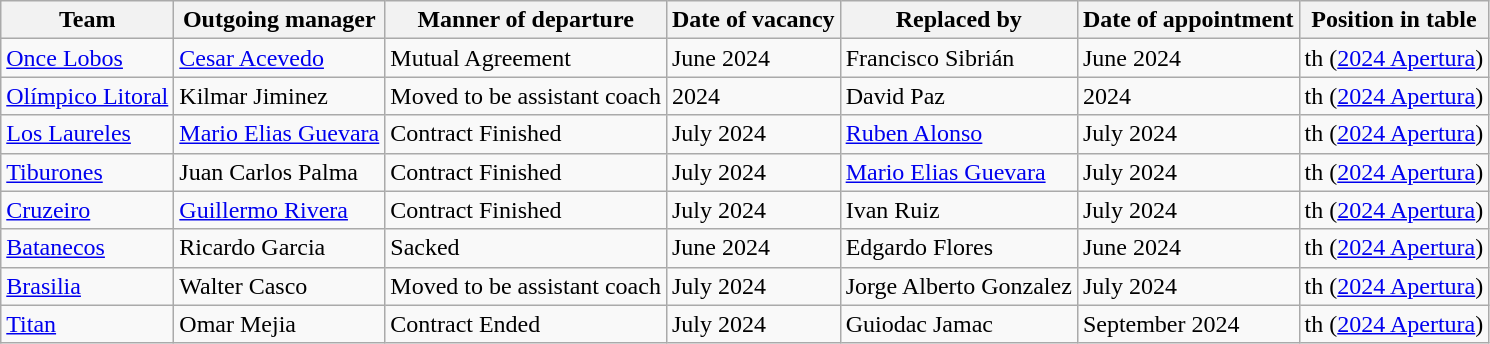<table class="wikitable">
<tr>
<th>Team</th>
<th>Outgoing manager</th>
<th>Manner of departure</th>
<th>Date of vacancy</th>
<th>Replaced by</th>
<th>Date of appointment</th>
<th>Position in table</th>
</tr>
<tr>
<td><a href='#'>Once Lobos</a></td>
<td> <a href='#'>Cesar Acevedo</a></td>
<td>Mutual Agreement</td>
<td>June 2024</td>
<td> Francisco Sibrián</td>
<td>June 2024</td>
<td>th (<a href='#'>2024 Apertura</a>)</td>
</tr>
<tr>
<td><a href='#'>Olímpico Litoral</a></td>
<td> Kilmar Jiminez</td>
<td>Moved to be assistant coach</td>
<td>2024</td>
<td> David Paz</td>
<td>2024</td>
<td>th (<a href='#'>2024 Apertura</a>)</td>
</tr>
<tr>
<td><a href='#'>Los Laureles</a></td>
<td> <a href='#'>Mario Elias Guevara</a></td>
<td>Contract Finished</td>
<td>July 2024</td>
<td> <a href='#'>Ruben Alonso</a></td>
<td>July 2024</td>
<td>th (<a href='#'>2024 Apertura</a>)</td>
</tr>
<tr>
<td><a href='#'>Tiburones</a></td>
<td> Juan Carlos Palma</td>
<td>Contract Finished</td>
<td>July 2024</td>
<td> <a href='#'>Mario Elias Guevara</a></td>
<td>July 2024</td>
<td>th (<a href='#'>2024 Apertura</a>)</td>
</tr>
<tr>
<td><a href='#'>Cruzeiro</a></td>
<td> <a href='#'>Guillermo Rivera</a></td>
<td>Contract Finished</td>
<td>July 2024</td>
<td> Ivan Ruiz</td>
<td>July 2024</td>
<td>th (<a href='#'>2024 Apertura</a>)</td>
</tr>
<tr>
<td><a href='#'>Batanecos</a></td>
<td> Ricardo Garcia</td>
<td>Sacked</td>
<td>June 2024</td>
<td> Edgardo Flores</td>
<td>June 2024</td>
<td>th (<a href='#'>2024 Apertura</a>)</td>
</tr>
<tr>
<td><a href='#'>Brasilia</a></td>
<td> Walter Casco</td>
<td>Moved to be assistant coach</td>
<td>July 2024</td>
<td> Jorge Alberto Gonzalez</td>
<td>July 2024</td>
<td>th (<a href='#'>2024 Apertura</a>)</td>
</tr>
<tr>
<td><a href='#'>Titan</a></td>
<td> Omar Mejia</td>
<td>Contract Ended</td>
<td>July 2024</td>
<td> Guiodac Jamac</td>
<td>September 2024</td>
<td>th (<a href='#'>2024 Apertura</a>)</td>
</tr>
</table>
